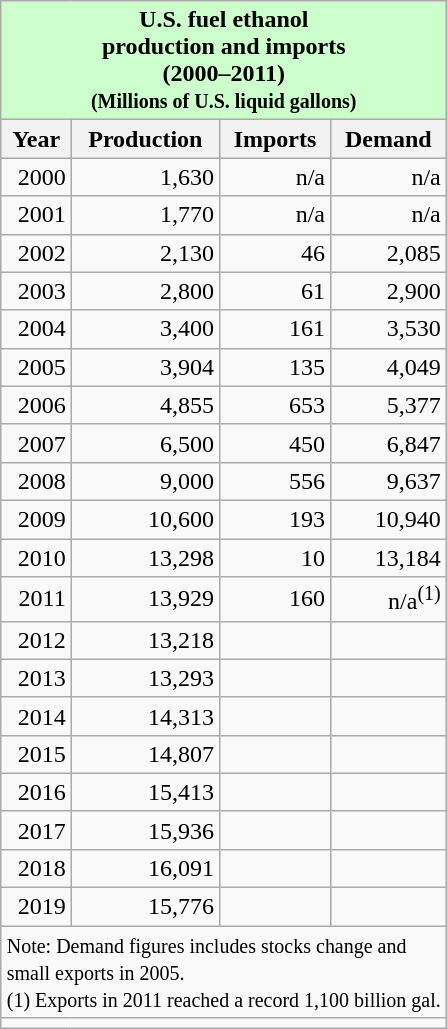<table class="wikitable" style="text-align:right; float:right; margin-left:10px ">
<tr>
<th colspan="4" style="text-align:center; background:#cfc;">U.S. fuel ethanol<br>production and imports<br>(2000–2011)<br><small>(Millions of U.S. liquid gallons)</small></th>
</tr>
<tr style="background:#cfc;">
<th>Year</th>
<th>Production</th>
<th>Imports</th>
<th>Demand</th>
</tr>
<tr>
<td>2000</td>
<td>1,630</td>
<td>n/a</td>
<td>n/a</td>
</tr>
<tr>
<td>2001</td>
<td>1,770</td>
<td>n/a</td>
<td>n/a</td>
</tr>
<tr>
<td>2002</td>
<td>2,130</td>
<td>46</td>
<td>2,085</td>
</tr>
<tr>
<td>2003</td>
<td>2,800</td>
<td>61</td>
<td>2,900</td>
</tr>
<tr>
<td>2004</td>
<td>3,400</td>
<td>161</td>
<td>3,530</td>
</tr>
<tr>
<td>2005</td>
<td>3,904</td>
<td>135</td>
<td>4,049</td>
</tr>
<tr>
<td>2006</td>
<td>4,855</td>
<td>653</td>
<td>5,377</td>
</tr>
<tr>
<td>2007</td>
<td>6,500</td>
<td>450</td>
<td>6,847</td>
</tr>
<tr>
<td>2008</td>
<td>9,000</td>
<td>556</td>
<td>9,637</td>
</tr>
<tr>
<td>2009</td>
<td>10,600</td>
<td>193</td>
<td>10,940</td>
</tr>
<tr>
<td>2010</td>
<td>13,298</td>
<td>10</td>
<td>13,184</td>
</tr>
<tr>
<td>2011</td>
<td>13,929</td>
<td>160</td>
<td>n/a<sup>(1)</sup></td>
</tr>
<tr>
<td>2012</td>
<td>13,218</td>
<td></td>
<td></td>
</tr>
<tr>
<td>2013</td>
<td>13,293</td>
<td></td>
<td></td>
</tr>
<tr>
<td>2014</td>
<td>14,313</td>
<td></td>
<td></td>
</tr>
<tr>
<td>2015</td>
<td>14,807</td>
<td></td>
<td></td>
</tr>
<tr>
<td>2016</td>
<td>15,413</td>
<td></td>
<td></td>
</tr>
<tr>
<td>2017</td>
<td>15,936</td>
<td></td>
<td></td>
</tr>
<tr>
<td>2018</td>
<td>16,091</td>
<td></td>
<td></td>
</tr>
<tr>
<td>2019</td>
<td>15,776</td>
<td></td>
<td></td>
</tr>
<tr>
<td colspan="4" style="text-align:left;"><small>Note: Demand figures includes stocks change and<br>small exports in 2005.<br>(1) Exports in 2011 reached a record 1,100 billion gal.</small></td>
</tr>
<tr>
<td colspan="4" style="text-align:center;"></td>
</tr>
</table>
